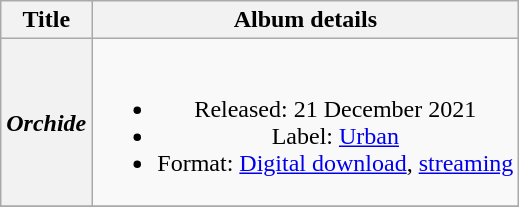<table class="wikitable plainrowheaders" style="text-align:center;">
<tr>
<th scope="col">Title</th>
<th scope="col">Album details</th>
</tr>
<tr>
<th scope="row"><em>Orchide</em></th>
<td><br><ul><li>Released: 21 December 2021</li><li>Label: <a href='#'>Urban</a></li><li>Format: <a href='#'>Digital download</a>, <a href='#'>streaming</a></li></ul></td>
</tr>
<tr>
</tr>
</table>
